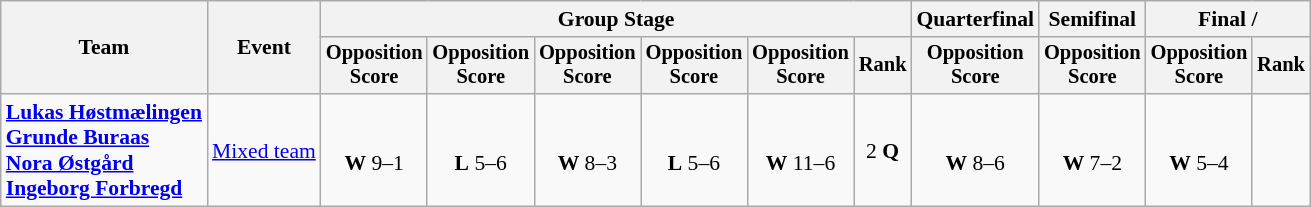<table class="wikitable" style="font-size:90%">
<tr>
<th rowspan=2>Team</th>
<th rowspan=2>Event</th>
<th colspan=6>Group Stage</th>
<th>Quarterfinal</th>
<th>Semifinal</th>
<th colspan=2>Final / </th>
</tr>
<tr style="font-size:95%">
<th>Opposition<br>Score</th>
<th>Opposition<br>Score</th>
<th>Opposition<br>Score</th>
<th>Opposition<br>Score</th>
<th>Opposition<br>Score</th>
<th>Rank</th>
<th>Opposition<br>Score</th>
<th>Opposition<br>Score</th>
<th>Opposition<br>Score</th>
<th>Rank</th>
</tr>
<tr align=center>
<td align=left><strong><a href='#'>Lukas Høstmælingen</a><br><a href='#'>Grunde Buraas</a><br><a href='#'>Nora Østgård</a><br><a href='#'>Ingeborg Forbregd</a></strong></td>
<td align=left><a href='#'>Mixed team</a></td>
<td><br><strong>W</strong> 9–1</td>
<td><br><strong>L</strong> 5–6</td>
<td><br><strong>W</strong> 8–3</td>
<td><br><strong>L</strong> 5–6</td>
<td><br><strong>W</strong> 11–6</td>
<td>2 <strong>Q</strong></td>
<td><br><strong>W</strong> 8–6</td>
<td><br><strong>W</strong> 7–2</td>
<td><br><strong>W</strong> 5–4</td>
<td></td>
</tr>
</table>
